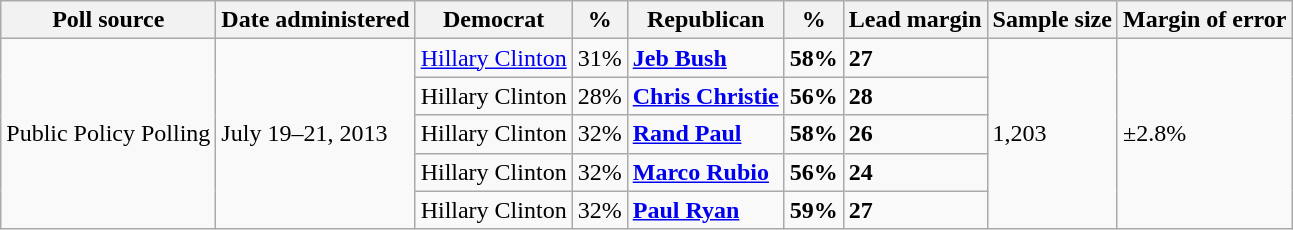<table class="wikitable">
<tr valign=bottom>
<th>Poll source</th>
<th>Date administered</th>
<th>Democrat</th>
<th>%</th>
<th>Republican</th>
<th>%</th>
<th>Lead margin</th>
<th>Sample size</th>
<th>Margin of error</th>
</tr>
<tr>
<td rowspan=5>Public Policy Polling</td>
<td rowspan=5>July 19–21, 2013</td>
<td><a href='#'>Hillary Clinton</a></td>
<td align=center>31%</td>
<td><strong><a href='#'>Jeb Bush</a></strong></td>
<td><strong>58%</strong></td>
<td><strong>27</strong></td>
<td rowspan=5>1,203</td>
<td rowspan=5>±2.8%</td>
</tr>
<tr>
<td>Hillary Clinton</td>
<td align=center>28%</td>
<td><strong><a href='#'>Chris Christie</a></strong></td>
<td><strong>56%</strong></td>
<td><strong>28</strong></td>
</tr>
<tr>
<td>Hillary Clinton</td>
<td align=center>32%</td>
<td><strong><a href='#'>Rand Paul</a></strong></td>
<td><strong>58%</strong></td>
<td><strong>26</strong></td>
</tr>
<tr>
<td>Hillary Clinton</td>
<td align=center>32%</td>
<td><strong><a href='#'>Marco Rubio</a></strong></td>
<td><strong>56%</strong></td>
<td><strong>24</strong></td>
</tr>
<tr>
<td>Hillary Clinton</td>
<td align=center>32%</td>
<td><strong><a href='#'>Paul Ryan</a></strong></td>
<td><strong>59%</strong></td>
<td><strong>27</strong></td>
</tr>
</table>
